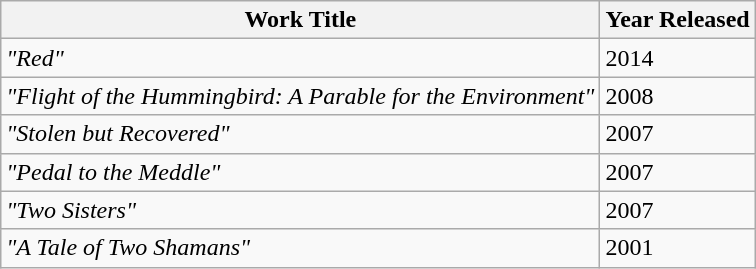<table class="wikitable">
<tr>
<th>Work Title</th>
<th>Year Released</th>
</tr>
<tr>
<td><em>"Red"</em></td>
<td>2014</td>
</tr>
<tr>
<td><em>"Flight of the Hummingbird: A Parable for the Environment"</em></td>
<td>2008</td>
</tr>
<tr>
<td><em>"Stolen but Recovered"</em></td>
<td>2007</td>
</tr>
<tr>
<td><em>"Pedal to the Meddle"</em></td>
<td>2007</td>
</tr>
<tr>
<td><em>"Two Sisters"</em></td>
<td>2007</td>
</tr>
<tr>
<td><em>"A Tale of Two Shamans"</em></td>
<td>2001</td>
</tr>
</table>
